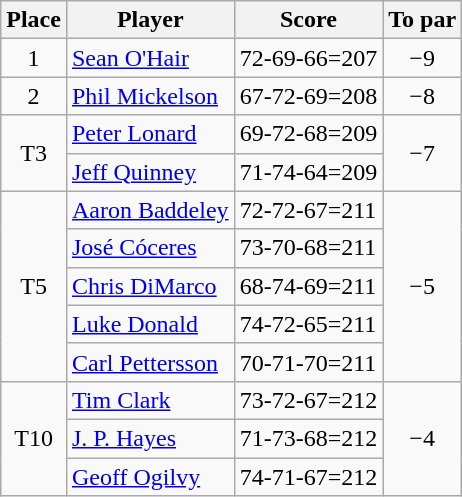<table class="wikitable">
<tr>
<th>Place</th>
<th>Player</th>
<th>Score</th>
<th>To par</th>
</tr>
<tr>
<td align="center">1</td>
<td> <a href='#'>Sean O'Hair</a></td>
<td>72-69-66=207</td>
<td align=center>−9</td>
</tr>
<tr>
<td align="center">2</td>
<td> <a href='#'>Phil Mickelson</a></td>
<td>67-72-69=208</td>
<td align=center>−8</td>
</tr>
<tr>
<td rowspan="2" align="center">T3</td>
<td> <a href='#'>Peter Lonard</a></td>
<td>69-72-68=209</td>
<td rowspan="2" align=center>−7</td>
</tr>
<tr>
<td> <a href='#'>Jeff Quinney</a></td>
<td>71-74-64=209</td>
</tr>
<tr>
<td rowspan="5" align="center">T5</td>
<td> <a href='#'>Aaron Baddeley</a></td>
<td>72-72-67=211</td>
<td rowspan="5" align=center>−5</td>
</tr>
<tr>
<td> <a href='#'>José Cóceres</a></td>
<td>73-70-68=211</td>
</tr>
<tr>
<td> <a href='#'>Chris DiMarco</a></td>
<td>68-74-69=211</td>
</tr>
<tr>
<td> <a href='#'>Luke Donald</a></td>
<td>74-72-65=211</td>
</tr>
<tr>
<td> <a href='#'>Carl Pettersson</a></td>
<td>70-71-70=211</td>
</tr>
<tr>
<td rowspan="3" align="center">T10</td>
<td> <a href='#'>Tim Clark</a></td>
<td>73-72-67=212</td>
<td rowspan="3" align=center>−4</td>
</tr>
<tr>
<td> <a href='#'>J. P. Hayes</a></td>
<td>71-73-68=212</td>
</tr>
<tr>
<td> <a href='#'>Geoff Ogilvy</a></td>
<td>74-71-67=212</td>
</tr>
</table>
